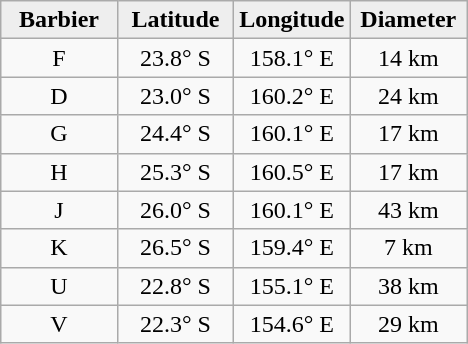<table class="wikitable">
<tr>
<th width="25%" style="background:#eeeeee;">Barbier</th>
<th width="25%" style="background:#eeeeee;">Latitude</th>
<th width="25%" style="background:#eeeeee;">Longitude</th>
<th width="25%" style="background:#eeeeee;">Diameter</th>
</tr>
<tr>
<td align="center">F</td>
<td align="center">23.8° S</td>
<td align="center">158.1° E</td>
<td align="center">14 km</td>
</tr>
<tr>
<td align="center">D</td>
<td align="center">23.0° S</td>
<td align="center">160.2° E</td>
<td align="center">24 km</td>
</tr>
<tr>
<td align="center">G</td>
<td align="center">24.4° S</td>
<td align="center">160.1° E</td>
<td align="center">17 km</td>
</tr>
<tr>
<td align="center">H</td>
<td align="center">25.3° S</td>
<td align="center">160.5° E</td>
<td align="center">17 km</td>
</tr>
<tr>
<td align="center">J</td>
<td align="center">26.0° S</td>
<td align="center">160.1° E</td>
<td align="center">43 km</td>
</tr>
<tr>
<td align="center">K</td>
<td align="center">26.5° S</td>
<td align="center">159.4° E</td>
<td align="center">7 km</td>
</tr>
<tr>
<td align="center">U</td>
<td align="center">22.8° S</td>
<td align="center">155.1° E</td>
<td align="center">38 km</td>
</tr>
<tr>
<td align="center">V</td>
<td align="center">22.3° S</td>
<td align="center">154.6° E</td>
<td align="center">29 km</td>
</tr>
</table>
